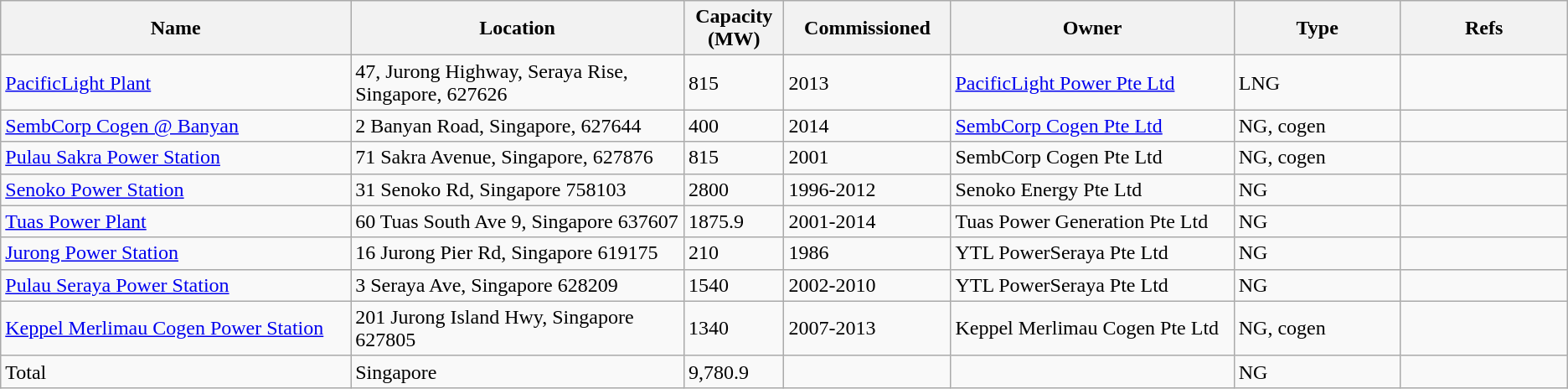<table class="wikitable sortable">
<tr>
<th width="21%">Name</th>
<th width="20%">Location</th>
<th width="6%">Capacity (MW)</th>
<th width="10%">Commissioned</th>
<th width="17%">Owner</th>
<th width="10%">Type</th>
<th width="10%">Refs</th>
</tr>
<tr>
<td><a href='#'>PacificLight Plant</a></td>
<td>47, Jurong Highway, Seraya Rise, Singapore, 627626</td>
<td>815</td>
<td>2013</td>
<td><a href='#'>PacificLight Power Pte Ltd</a></td>
<td>LNG</td>
<td></td>
</tr>
<tr>
<td><a href='#'>SembCorp Cogen @ Banyan</a></td>
<td>2 Banyan Road, Singapore, 627644</td>
<td>400</td>
<td>2014</td>
<td><a href='#'>SembCorp Cogen Pte Ltd</a></td>
<td>NG, cogen</td>
<td></td>
</tr>
<tr>
<td><a href='#'>Pulau Sakra Power Station</a></td>
<td>71 Sakra Avenue, Singapore, 627876</td>
<td>815</td>
<td>2001</td>
<td>SembCorp Cogen Pte Ltd</td>
<td>NG, cogen</td>
<td></td>
</tr>
<tr>
<td><a href='#'>Senoko Power Station</a></td>
<td>31 Senoko Rd, Singapore 758103</td>
<td>2800</td>
<td>1996-2012</td>
<td>Senoko Energy Pte Ltd</td>
<td>NG</td>
<td></td>
</tr>
<tr>
<td><a href='#'>Tuas Power Plant</a></td>
<td>60 Tuas South Ave 9, Singapore 637607</td>
<td>1875.9</td>
<td>2001-2014</td>
<td>Tuas Power Generation Pte Ltd</td>
<td>NG</td>
<td></td>
</tr>
<tr>
<td><a href='#'>Jurong Power Station</a></td>
<td>16 Jurong Pier Rd, Singapore 619175</td>
<td>210</td>
<td>1986</td>
<td>YTL PowerSeraya Pte Ltd</td>
<td>NG</td>
<td></td>
</tr>
<tr>
<td><a href='#'>Pulau Seraya Power Station</a></td>
<td>3 Seraya Ave, Singapore 628209</td>
<td>1540</td>
<td>2002-2010</td>
<td>YTL PowerSeraya Pte Ltd</td>
<td>NG</td>
<td></td>
</tr>
<tr>
<td><a href='#'>Keppel Merlimau Cogen Power Station</a></td>
<td>201 Jurong Island Hwy, Singapore 627805</td>
<td>1340</td>
<td>2007-2013</td>
<td>Keppel Merlimau Cogen Pte Ltd</td>
<td>NG, cogen</td>
<td></td>
</tr>
<tr>
<td>Total</td>
<td>Singapore</td>
<td>9,780.9</td>
<td></td>
<td></td>
<td>NG</td>
<td></td>
</tr>
</table>
